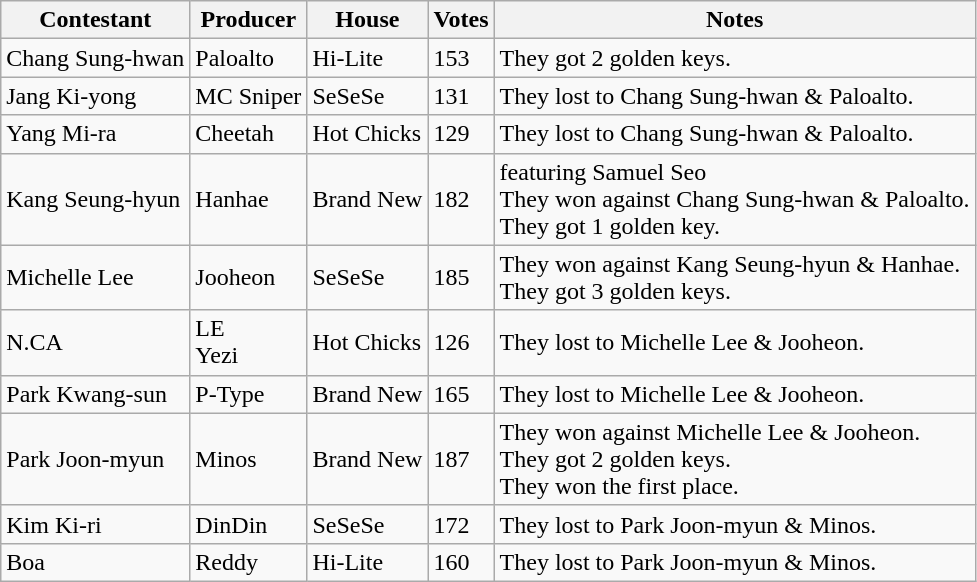<table class="wikitable">
<tr>
<th>Contestant</th>
<th>Producer</th>
<th>House</th>
<th>Votes</th>
<th>Notes</th>
</tr>
<tr>
<td>Chang Sung-hwan</td>
<td>Paloalto</td>
<td>Hi-Lite</td>
<td>153</td>
<td>They got 2 golden keys.</td>
</tr>
<tr>
<td>Jang Ki-yong</td>
<td>MC Sniper</td>
<td>SeSeSe</td>
<td>131</td>
<td>They lost to Chang Sung-hwan & Paloalto.</td>
</tr>
<tr>
<td>Yang Mi-ra</td>
<td>Cheetah</td>
<td>Hot Chicks</td>
<td>129</td>
<td>They lost to Chang Sung-hwan & Paloalto.</td>
</tr>
<tr>
<td>Kang Seung-hyun</td>
<td>Hanhae</td>
<td>Brand New</td>
<td>182</td>
<td>featuring Samuel Seo<br>They won against Chang Sung-hwan & Paloalto.<br>They got 1 golden key.</td>
</tr>
<tr>
<td>Michelle Lee</td>
<td>Jooheon</td>
<td>SeSeSe</td>
<td>185</td>
<td>They won against Kang Seung-hyun & Hanhae.<br>They got 3 golden keys.</td>
</tr>
<tr>
<td>N.CA</td>
<td>LE<br>Yezi</td>
<td>Hot Chicks</td>
<td>126</td>
<td>They lost to Michelle Lee & Jooheon.</td>
</tr>
<tr>
<td>Park Kwang-sun</td>
<td>P-Type</td>
<td>Brand New</td>
<td>165</td>
<td>They lost to Michelle Lee & Jooheon.</td>
</tr>
<tr>
<td>Park Joon-myun</td>
<td>Minos</td>
<td>Brand New</td>
<td>187</td>
<td>They won against Michelle Lee & Jooheon.<br>They got 2 golden keys.<br>They won the first place.</td>
</tr>
<tr>
<td>Kim Ki-ri</td>
<td>DinDin</td>
<td>SeSeSe</td>
<td>172</td>
<td>They lost to Park Joon-myun & Minos.</td>
</tr>
<tr>
<td>Boa</td>
<td>Reddy</td>
<td>Hi-Lite</td>
<td>160</td>
<td>They lost to Park Joon-myun & Minos.</td>
</tr>
</table>
